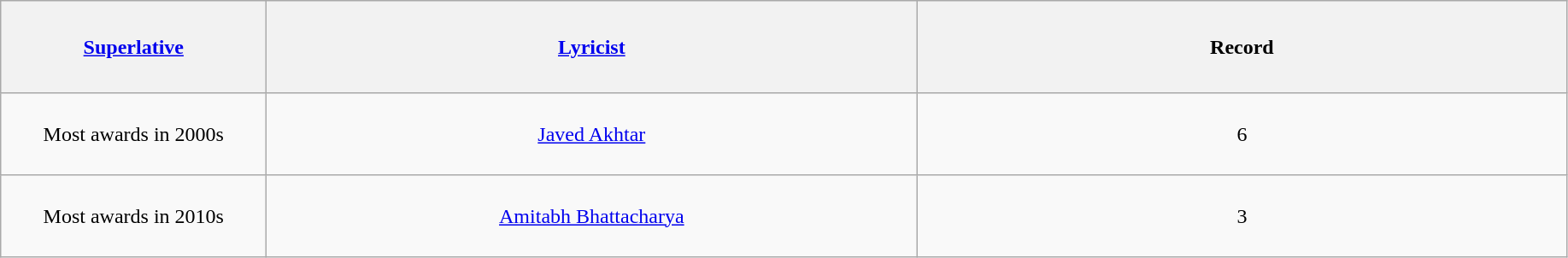<table class="wikitable" style="text-align: center">
<tr style="height:4.5em;">
<th style="width:200px;"><strong><a href='#'>Superlative</a></strong></th>
<th style="width:500px;"><strong><a href='#'>Lyricist</a></strong></th>
<th style="width:500px;"><strong>Record</strong></th>
</tr>
<tr style="height:4em;">
<td>Most awards in 2000s</td>
<td><a href='#'>Javed Akhtar</a></td>
<td>6 <br> </td>
</tr>
<tr style="height:4em;">
<td>Most awards in 2010s</td>
<td><a href='#'>Amitabh Bhattacharya</a></td>
<td>3 <br> </td>
</tr>
</table>
